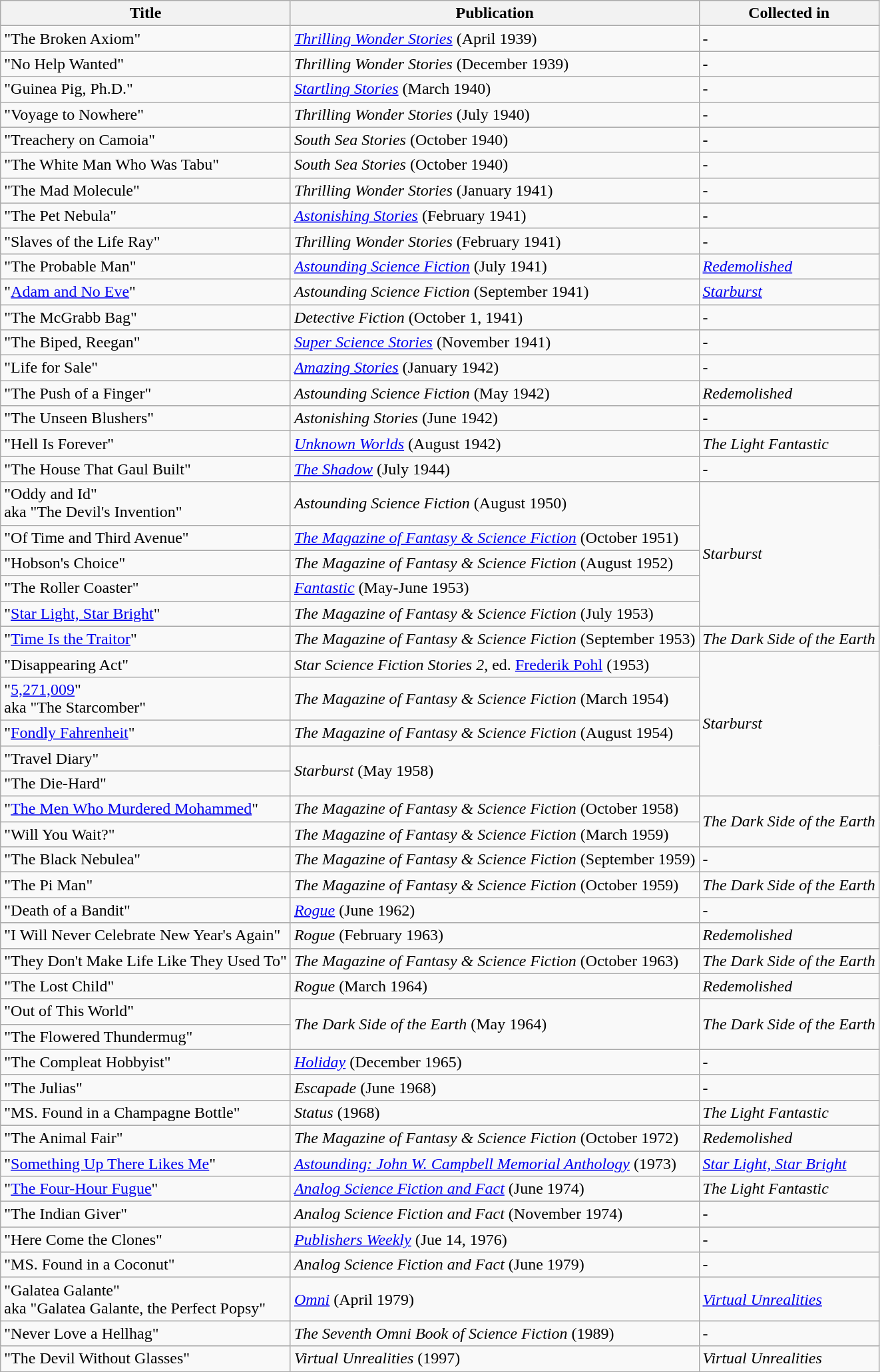<table class="sortable wikitable">
<tr>
<th>Title</th>
<th>Publication</th>
<th>Collected in</th>
</tr>
<tr>
<td>"The Broken Axiom"</td>
<td><em><a href='#'>Thrilling Wonder Stories</a></em> (April 1939)</td>
<td>-</td>
</tr>
<tr>
<td>"No Help Wanted"</td>
<td><em>Thrilling Wonder Stories</em> (December 1939)</td>
<td>-</td>
</tr>
<tr>
<td>"Guinea Pig, Ph.D."</td>
<td><em><a href='#'>Startling Stories</a></em> (March 1940)</td>
<td>-</td>
</tr>
<tr>
<td>"Voyage to Nowhere"</td>
<td><em>Thrilling Wonder Stories</em> (July 1940)</td>
<td>-</td>
</tr>
<tr>
<td>"Treachery on Camoia"</td>
<td><em>South Sea Stories</em> (October 1940)</td>
<td>-</td>
</tr>
<tr>
<td>"The White Man Who Was Tabu"</td>
<td><em>South Sea Stories</em> (October 1940)</td>
<td>-</td>
</tr>
<tr>
<td>"The Mad Molecule"</td>
<td><em>Thrilling Wonder Stories</em> (January 1941)</td>
<td>-</td>
</tr>
<tr>
<td>"The Pet Nebula"</td>
<td><em><a href='#'>Astonishing Stories</a></em> (February 1941)</td>
<td>-</td>
</tr>
<tr>
<td>"Slaves of the Life Ray"</td>
<td><em>Thrilling Wonder Stories</em> (February 1941)</td>
<td>-</td>
</tr>
<tr>
<td>"The Probable Man"</td>
<td><em><a href='#'>Astounding Science Fiction</a></em> (July 1941)</td>
<td><em><a href='#'>Redemolished</a></em></td>
</tr>
<tr>
<td>"<a href='#'>Adam and No Eve</a>"</td>
<td><em>Astounding Science Fiction</em> (September 1941)</td>
<td><em><a href='#'>Starburst</a></em></td>
</tr>
<tr>
<td>"The McGrabb Bag"</td>
<td><em>Detective Fiction</em> (October 1, 1941)</td>
<td>-</td>
</tr>
<tr>
<td>"The Biped, Reegan"</td>
<td><em><a href='#'>Super Science Stories</a></em> (November 1941)</td>
<td>-</td>
</tr>
<tr>
<td>"Life for Sale"</td>
<td><em><a href='#'>Amazing Stories</a></em> (January 1942)</td>
<td>-</td>
</tr>
<tr>
<td>"The Push of a Finger"</td>
<td><em>Astounding Science Fiction</em> (May 1942)</td>
<td><em>Redemolished</em></td>
</tr>
<tr>
<td>"The Unseen Blushers"</td>
<td><em>Astonishing Stories</em> (June 1942)</td>
<td>-</td>
</tr>
<tr>
<td>"Hell Is Forever"</td>
<td><em><a href='#'>Unknown Worlds</a></em> (August 1942)</td>
<td><em>The Light Fantastic</em></td>
</tr>
<tr>
<td>"The House That Gaul Built"</td>
<td><em><a href='#'>The Shadow</a></em> (July 1944)</td>
<td>-</td>
</tr>
<tr>
<td>"Oddy and Id"<br>aka "The Devil's Invention"</td>
<td><em>Astounding Science Fiction</em> (August 1950)</td>
<td rowspan=5><em>Starburst</em></td>
</tr>
<tr>
<td>"Of Time and Third Avenue"</td>
<td><em><a href='#'>The Magazine of Fantasy & Science Fiction</a></em> (October 1951)</td>
</tr>
<tr>
<td>"Hobson's Choice"</td>
<td><em>The Magazine of Fantasy & Science Fiction</em> (August 1952)</td>
</tr>
<tr>
<td>"The Roller Coaster"</td>
<td><em><a href='#'>Fantastic</a></em> (May-June 1953)</td>
</tr>
<tr>
<td>"<a href='#'>Star Light, Star Bright</a>"</td>
<td><em>The Magazine of Fantasy & Science Fiction</em> (July 1953)</td>
</tr>
<tr>
<td>"<a href='#'>Time Is the Traitor</a>"</td>
<td><em>The Magazine of Fantasy & Science Fiction</em> (September 1953)</td>
<td><em>The Dark Side of the Earth</em></td>
</tr>
<tr>
<td>"Disappearing Act"</td>
<td><em>Star Science Fiction Stories 2</em>, ed. <a href='#'>Frederik Pohl</a> (1953)</td>
<td rowspan=5><em>Starburst</em></td>
</tr>
<tr>
<td>"<a href='#'>5,271,009</a>"<br>aka "The Starcomber"</td>
<td><em>The Magazine of Fantasy & Science Fiction</em> (March 1954)</td>
</tr>
<tr>
<td>"<a href='#'>Fondly Fahrenheit</a>"</td>
<td><em>The Magazine of Fantasy & Science Fiction</em> (August 1954)</td>
</tr>
<tr>
<td>"Travel Diary"</td>
<td rowspan=2><em>Starburst</em> (May 1958)</td>
</tr>
<tr>
<td>"The Die-Hard"</td>
</tr>
<tr>
<td>"<a href='#'>The Men Who Murdered Mohammed</a>"</td>
<td><em>The Magazine of Fantasy & Science Fiction</em> (October 1958)</td>
<td rowspan=2><em>The Dark Side of the Earth</em></td>
</tr>
<tr>
<td>"Will You Wait?"</td>
<td><em>The Magazine of Fantasy & Science Fiction</em> (March 1959)</td>
</tr>
<tr>
<td>"The Black Nebulea"</td>
<td><em>The Magazine of Fantasy & Science Fiction</em> (September 1959)</td>
<td>-</td>
</tr>
<tr>
<td>"The Pi Man"</td>
<td><em>The Magazine of Fantasy & Science Fiction</em> (October 1959)</td>
<td><em>The Dark Side of the Earth</em></td>
</tr>
<tr>
<td>"Death of a Bandit"</td>
<td><em><a href='#'>Rogue</a></em> (June 1962)</td>
<td>-</td>
</tr>
<tr>
<td>"I Will Never Celebrate New Year's Again"</td>
<td><em>Rogue</em> (February 1963)</td>
<td><em>Redemolished</em></td>
</tr>
<tr>
<td>"They Don't Make Life Like They Used To"</td>
<td><em>The Magazine of Fantasy & Science Fiction</em> (October 1963)</td>
<td><em>The Dark Side of the Earth</em></td>
</tr>
<tr>
<td>"The Lost Child"</td>
<td><em>Rogue</em> (March 1964)</td>
<td><em>Redemolished</em></td>
</tr>
<tr>
<td>"Out of This World"</td>
<td rowspan=2><em>The Dark Side of the Earth</em> (May 1964)</td>
<td rowspan=2><em>The Dark Side of the Earth</em></td>
</tr>
<tr>
<td>"The Flowered Thundermug"</td>
</tr>
<tr>
<td>"The Compleat Hobbyist"</td>
<td><em><a href='#'>Holiday</a></em> (December 1965)</td>
<td>-</td>
</tr>
<tr>
<td>"The Julias"</td>
<td><em>Escapade</em> (June 1968)</td>
<td>-</td>
</tr>
<tr>
<td>"MS. Found in a Champagne Bottle"</td>
<td><em>Status</em> (1968)</td>
<td><em>The Light Fantastic</em></td>
</tr>
<tr>
<td>"The Animal Fair"</td>
<td><em>The Magazine of Fantasy & Science Fiction</em> (October 1972)</td>
<td><em>Redemolished</em></td>
</tr>
<tr>
<td>"<a href='#'>Something Up There Likes Me</a>"</td>
<td><em><a href='#'>Astounding: John W. Campbell Memorial Anthology</a></em> (1973)</td>
<td><em><a href='#'>Star Light, Star Bright</a></em></td>
</tr>
<tr>
<td>"<a href='#'>The Four-Hour Fugue</a>"</td>
<td><em><a href='#'>Analog Science Fiction and Fact</a></em> (June 1974)</td>
<td><em>The Light Fantastic</em></td>
</tr>
<tr>
<td>"The Indian Giver"</td>
<td><em>Analog Science Fiction and Fact</em> (November 1974)</td>
<td>-</td>
</tr>
<tr>
<td>"Here Come the Clones"</td>
<td><em><a href='#'>Publishers Weekly</a></em> (Jue 14, 1976)</td>
<td>-</td>
</tr>
<tr>
<td>"MS. Found in a Coconut"</td>
<td><em>Analog Science Fiction and Fact</em> (June 1979)</td>
<td>-</td>
</tr>
<tr>
<td>"Galatea Galante"<br>aka "Galatea Galante, the Perfect Popsy"</td>
<td><em><a href='#'>Omni</a></em> (April 1979)</td>
<td><em><a href='#'>Virtual Unrealities</a></em></td>
</tr>
<tr>
<td>"Never Love a Hellhag"</td>
<td><em>The Seventh Omni Book of Science Fiction</em> (1989)</td>
<td>-</td>
</tr>
<tr>
<td>"The Devil Without Glasses"</td>
<td><em>Virtual Unrealities</em> (1997)</td>
<td><em>Virtual Unrealities</em></td>
</tr>
<tr>
</tr>
</table>
